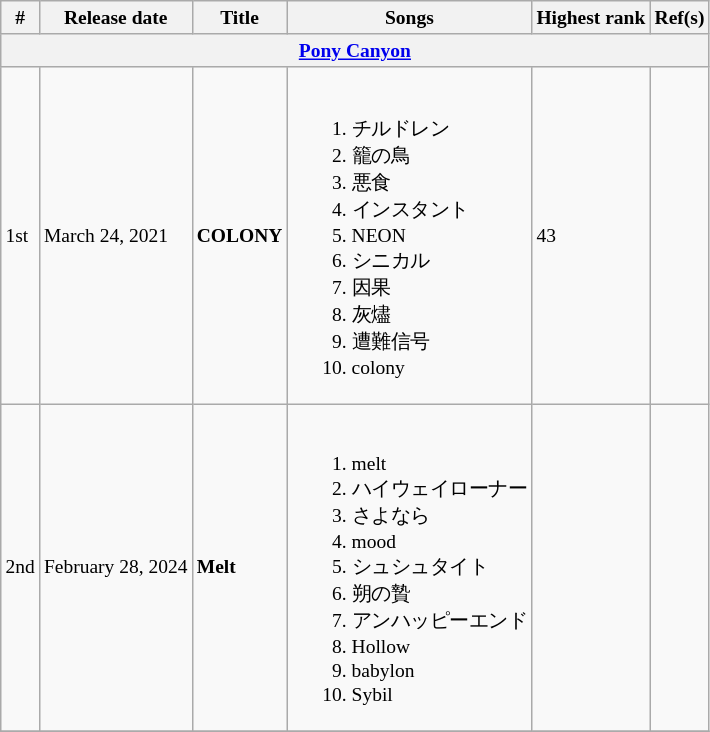<table class="wikitable" style="font-size:small">
<tr>
<th>#</th>
<th>Release date</th>
<th>Title</th>
<th>Songs</th>
<th>Highest rank</th>
<th>Ref(s)</th>
</tr>
<tr>
<th colspan="6"><a href='#'>Pony Canyon</a></th>
</tr>
<tr>
<td>1st</td>
<td>March 24, 2021</td>
<td><strong>COLONY</strong></td>
<td><br><ol><li>チルドレン</li><li>籠の鳥</li><li>悪食</li><li>インスタント</li><li>NEON</li><li>シニカル</li><li>因果</li><li>灰燼</li><li>遭難信号</li><li>colony</li></ol></td>
<td>43</td>
<td></td>
</tr>
<tr>
<td>2nd</td>
<td>February 28, 2024</td>
<td><strong>Melt</strong></td>
<td><br><ol><li>melt</li><li>ハイウェイローナー</li><li>さよなら</li><li>mood</li><li>シュシュタイト</li><li>朔の贄</li><li>アンハッピーエンド</li><li>Hollow</li><li>babylon</li><li>Sybil</li></ol></td>
<td></td>
<td></td>
</tr>
<tr>
</tr>
</table>
